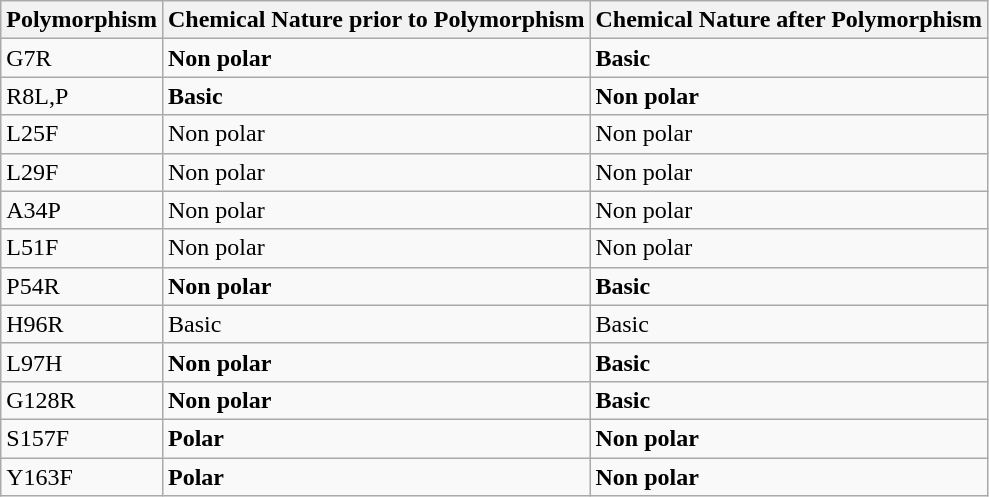<table class="wikitable">
<tr>
<th>Polymorphism</th>
<th>Chemical Nature prior to Polymorphism</th>
<th>Chemical Nature after Polymorphism</th>
</tr>
<tr>
<td>G7R</td>
<td><strong>Non polar</strong></td>
<td><strong>Basic</strong></td>
</tr>
<tr>
<td>R8L,P</td>
<td><strong>Basic</strong></td>
<td><strong>Non polar</strong></td>
</tr>
<tr>
<td>L25F</td>
<td>Non polar</td>
<td>Non polar</td>
</tr>
<tr>
<td>L29F</td>
<td>Non polar</td>
<td>Non polar</td>
</tr>
<tr>
<td>A34P</td>
<td>Non polar</td>
<td>Non polar</td>
</tr>
<tr>
<td>L51F</td>
<td>Non polar</td>
<td>Non polar</td>
</tr>
<tr>
<td>P54R</td>
<td><strong>Non polar</strong></td>
<td><strong>Basic</strong></td>
</tr>
<tr>
<td>H96R</td>
<td>Basic</td>
<td>Basic</td>
</tr>
<tr>
<td>L97H</td>
<td><strong>Non polar</strong></td>
<td><strong>Basic</strong></td>
</tr>
<tr>
<td>G128R</td>
<td><strong>Non polar</strong></td>
<td><strong>Basic</strong></td>
</tr>
<tr>
<td>S157F</td>
<td><strong>Polar</strong></td>
<td><strong>Non polar</strong></td>
</tr>
<tr>
<td>Y163F</td>
<td><strong>Polar</strong></td>
<td><strong>Non polar</strong></td>
</tr>
</table>
